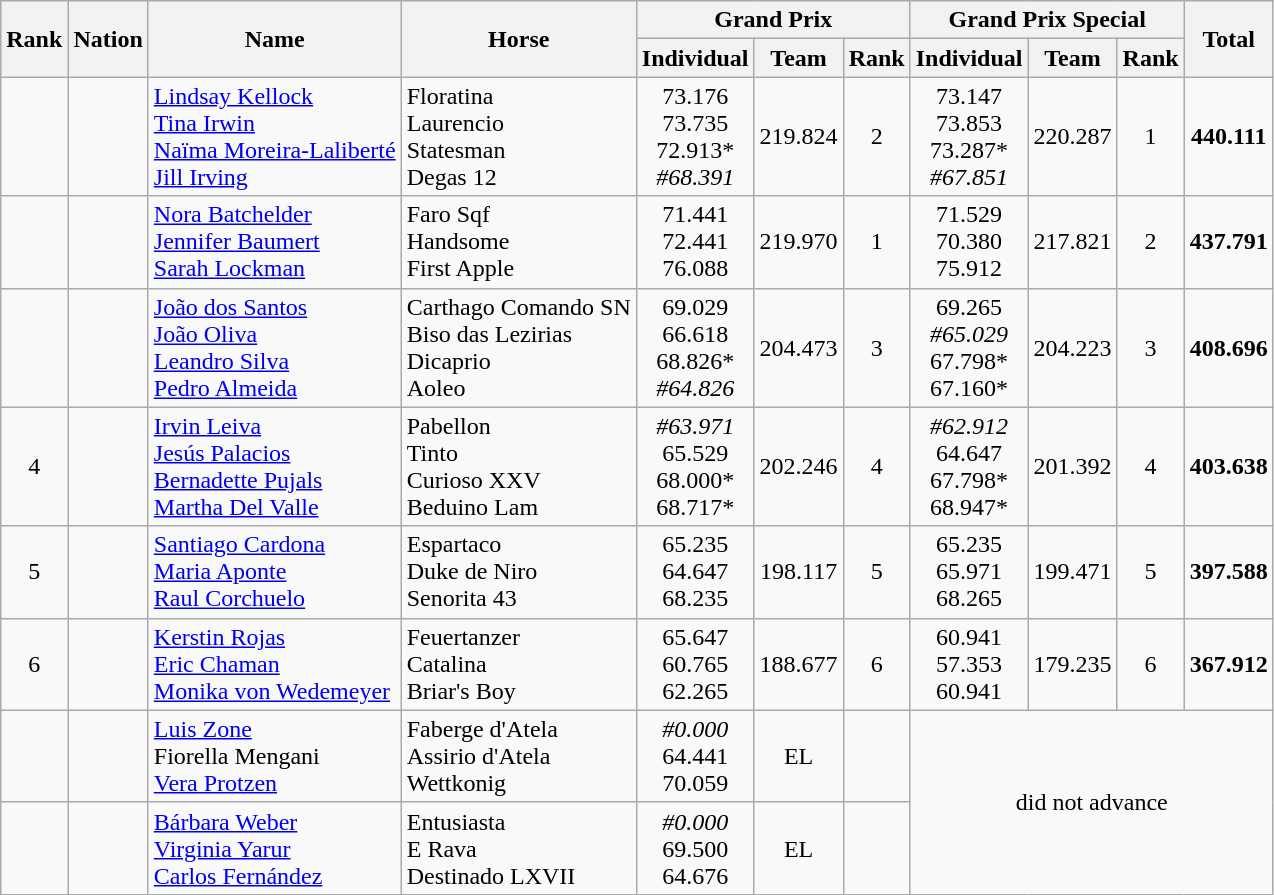<table class="wikitable sortable" style="text-align:center">
<tr>
<th rowspan="2">Rank</th>
<th rowspan="2">Nation</th>
<th rowspan="2">Name</th>
<th rowspan="2">Horse</th>
<th colspan="3">Grand Prix</th>
<th colspan="3">Grand Prix Special</th>
<th rowspan="2">Total</th>
</tr>
<tr>
<th>Individual</th>
<th>Team</th>
<th>Rank</th>
<th>Individual</th>
<th>Team</th>
<th>Rank</th>
</tr>
<tr>
<td></td>
<td align="left"></td>
<td align="left"><a href='#'>Lindsay Kellock</a><br><a href='#'>Tina Irwin</a><br><a href='#'>Naïma Moreira-Laliberté</a><br><a href='#'>Jill Irving</a></td>
<td align="left">Floratina <br>Laurencio<br>Statesman<br>Degas 12</td>
<td>73.176<br>73.735<br>72.913*<br><em>#68.391</em></td>
<td>219.824</td>
<td>2</td>
<td>73.147<br> 73.853<br>73.287*<br> <em>#67.851</em></td>
<td>220.287</td>
<td>1</td>
<td><strong>440.111</strong></td>
</tr>
<tr>
<td></td>
<td align="left"></td>
<td align="left"><a href='#'>Nora Batchelder</a><br><a href='#'>Jennifer Baumert</a><br><a href='#'>Sarah Lockman</a></td>
<td align="left">Faro Sqf  <br>Handsome <br>First Apple</td>
<td>71.441<br> 72.441<br> 76.088</td>
<td>219.970</td>
<td>1</td>
<td>71.529<br>  70.380<br> 75.912</td>
<td>217.821</td>
<td>2</td>
<td><strong>437.791</strong></td>
</tr>
<tr>
<td></td>
<td align="left"></td>
<td align="left"><a href='#'>João dos Santos</a><br><a href='#'>João Oliva</a><br><a href='#'>Leandro Silva</a><br><a href='#'>Pedro Almeida</a></td>
<td align="left">Carthago Comando SN <br>Biso das Lezirias <br>Dicaprio<br>Aoleo</td>
<td>69.029<br>  66.618<br> 68.826*<br> <em>#64.826</em></td>
<td>204.473</td>
<td>3</td>
<td>69.265<br><em>#65.029</em><br> 67.798*<br> 67.160*</td>
<td>204.223</td>
<td>3</td>
<td><strong>408.696</strong></td>
</tr>
<tr>
<td>4</td>
<td align="left"></td>
<td align="left"><a href='#'>Irvin Leiva</a><br><a href='#'>Jesús Palacios</a><br><a href='#'>Bernadette Pujals</a><br><a href='#'>Martha Del Valle</a></td>
<td align="left">Pabellon<br>Tinto <br>Curioso XXV <br>Beduino Lam</td>
<td><em>#63.971</em><br>  65.529<br> 68.000*<br> 68.717*</td>
<td>202.246</td>
<td>4</td>
<td><em>#62.912</em><br> 64.647<br> 67.798*<br>  68.947*</td>
<td>201.392</td>
<td>4</td>
<td><strong>403.638</strong></td>
</tr>
<tr>
<td>5</td>
<td align="left"></td>
<td align="left"><a href='#'>Santiago Cardona</a><br><a href='#'>Maria Aponte</a><br><a href='#'>Raul Corchuelo</a></td>
<td align="left">Espartaco <br>Duke de Niro <br>Senorita 43</td>
<td>65.235<br>  64.647<br>  68.235</td>
<td>198.117</td>
<td>5</td>
<td>65.235<br> 65.971<br> 68.265</td>
<td>199.471</td>
<td>5</td>
<td><strong>397.588</strong></td>
</tr>
<tr>
<td>6</td>
<td align="left"></td>
<td align="left"><a href='#'>Kerstin Rojas</a><br><a href='#'>Eric Chaman</a><br><a href='#'>Monika von Wedemeyer</a></td>
<td align="left">Feuertanzer <br>Catalina <br>Briar's Boy</td>
<td>65.647<br>  60.765<br> 62.265</td>
<td>188.677</td>
<td>6</td>
<td>60.941<br> 57.353<br> 60.941</td>
<td>179.235</td>
<td>6</td>
<td><strong>367.912</strong></td>
</tr>
<tr>
<td></td>
<td align="left"></td>
<td align="left"><a href='#'>Luis Zone</a><br>Fiorella Mengani<br><a href='#'>Vera Protzen</a></td>
<td align="left">Faberge d'Atela <br>Assirio d'Atela <br>Wettkonig</td>
<td><em>#0.000</em><br> 64.441<br> 70.059</td>
<td>EL</td>
<td></td>
<td colspan=4 rowspan=2>did not advance</td>
</tr>
<tr>
<td></td>
<td align="left"></td>
<td align="left"><a href='#'>Bárbara Weber</a><br><a href='#'>Virginia Yarur</a><br><a href='#'>Carlos Fernández</a></td>
<td align="left">Entusiasta <br> 	E Rava <br> 	Destinado LXVII</td>
<td><em>#0.000</em><br> 69.500<br>  64.676</td>
<td>EL</td>
<td></td>
</tr>
</table>
